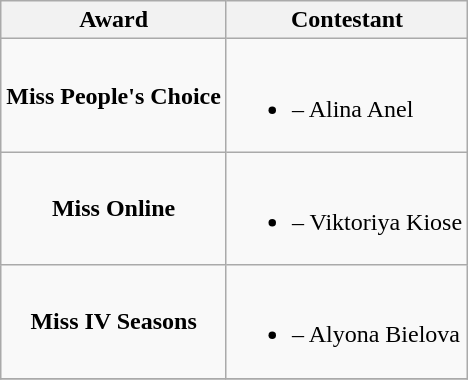<table class="wikitable">
<tr>
<th>Award</th>
<th>Contestant</th>
</tr>
<tr>
<td style="text-align: center;"><strong>Miss People's Choice</strong></td>
<td><br><ul><li><strong></strong> – Alina Anel</li></ul></td>
</tr>
<tr>
<td style="text-align: center;"><strong>Miss Online</strong></td>
<td><br><ul><li><strong></strong> – Viktoriya Kiose</li></ul></td>
</tr>
<tr>
<td style="text-align: center;"><strong>Miss IV Seasons</strong></td>
<td><br><ul><li><strong></strong> – Alyona Bielova</li></ul></td>
</tr>
<tr>
</tr>
</table>
